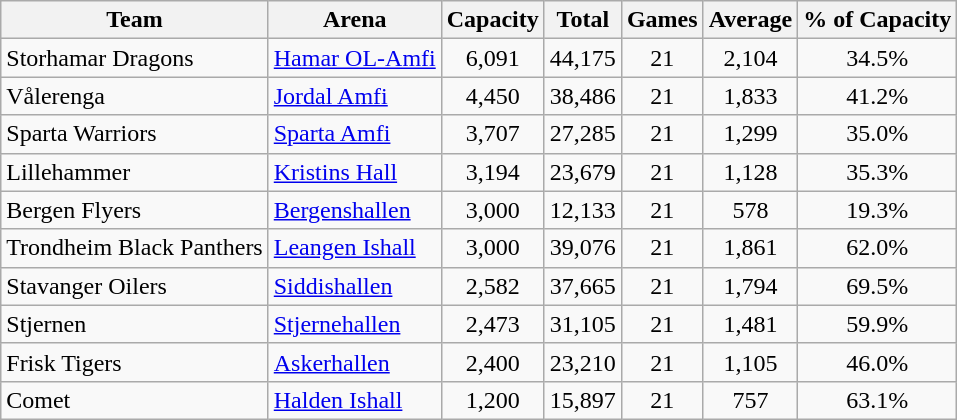<table class="wikitable sortable">
<tr>
<th>Team</th>
<th>Arena</th>
<th>Capacity</th>
<th>Total</th>
<th>Games</th>
<th>Average</th>
<th>% of Capacity</th>
</tr>
<tr align="center">
<td align="left">Storhamar Dragons</td>
<td align="left"><a href='#'>Hamar OL-Amfi</a></td>
<td>6,091</td>
<td>44,175</td>
<td>21</td>
<td>2,104</td>
<td>34.5%</td>
</tr>
<tr align="center">
<td align="left">Vålerenga</td>
<td align="left"><a href='#'>Jordal Amfi</a></td>
<td>4,450</td>
<td>38,486</td>
<td>21</td>
<td>1,833</td>
<td>41.2%</td>
</tr>
<tr align="center">
<td align="left">Sparta Warriors</td>
<td align="left"><a href='#'>Sparta Amfi</a></td>
<td>3,707</td>
<td>27,285</td>
<td>21</td>
<td>1,299</td>
<td>35.0%</td>
</tr>
<tr align="center">
<td align="left">Lillehammer</td>
<td align="left"><a href='#'>Kristins Hall</a></td>
<td>3,194</td>
<td>23,679</td>
<td>21</td>
<td>1,128</td>
<td>35.3%</td>
</tr>
<tr align="center">
<td align="left">Bergen Flyers</td>
<td align="left"><a href='#'>Bergenshallen</a></td>
<td>3,000</td>
<td>12,133</td>
<td>21</td>
<td>578</td>
<td>19.3%</td>
</tr>
<tr align="center">
<td align="left">Trondheim Black Panthers</td>
<td align="left"><a href='#'>Leangen Ishall</a></td>
<td>3,000</td>
<td>39,076</td>
<td>21</td>
<td>1,861</td>
<td>62.0%</td>
</tr>
<tr align="center">
<td align="left">Stavanger Oilers</td>
<td align="left"><a href='#'>Siddishallen</a></td>
<td>2,582</td>
<td>37,665</td>
<td>21</td>
<td>1,794</td>
<td>69.5%</td>
</tr>
<tr align="center">
<td align="left">Stjernen</td>
<td align="left"><a href='#'>Stjernehallen</a></td>
<td>2,473</td>
<td>31,105</td>
<td>21</td>
<td>1,481</td>
<td>59.9%</td>
</tr>
<tr align="center">
<td align="left">Frisk Tigers</td>
<td align="left"><a href='#'>Askerhallen</a></td>
<td>2,400</td>
<td>23,210</td>
<td>21</td>
<td>1,105</td>
<td>46.0%</td>
</tr>
<tr align="center">
<td align="left">Comet</td>
<td align="left"><a href='#'>Halden Ishall</a></td>
<td>1,200</td>
<td>15,897</td>
<td>21</td>
<td>757</td>
<td>63.1%</td>
</tr>
</table>
